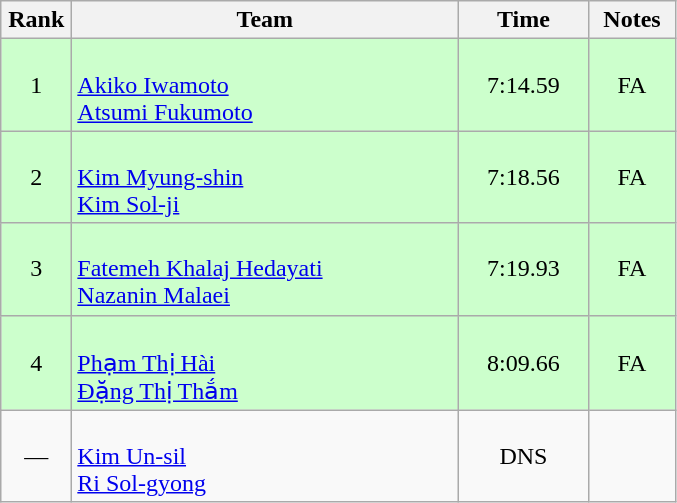<table class=wikitable style="text-align:center">
<tr>
<th width=40>Rank</th>
<th width=250>Team</th>
<th width=80>Time</th>
<th width=50>Notes</th>
</tr>
<tr bgcolor="ccffcc">
<td>1</td>
<td align=left><br><a href='#'>Akiko Iwamoto</a><br><a href='#'>Atsumi Fukumoto</a></td>
<td>7:14.59</td>
<td>FA</td>
</tr>
<tr bgcolor="ccffcc">
<td>2</td>
<td align=left><br><a href='#'>Kim Myung-shin</a><br><a href='#'>Kim Sol-ji</a></td>
<td>7:18.56</td>
<td>FA</td>
</tr>
<tr bgcolor="ccffcc">
<td>3</td>
<td align=left><br><a href='#'>Fatemeh Khalaj Hedayati</a><br><a href='#'>Nazanin Malaei</a></td>
<td>7:19.93</td>
<td>FA</td>
</tr>
<tr bgcolor="ccffcc">
<td>4</td>
<td align=left><br><a href='#'>Phạm Thị Hài</a><br><a href='#'>Đặng Thị Thắm</a></td>
<td>8:09.66</td>
<td>FA</td>
</tr>
<tr>
<td>—</td>
<td align=left><br><a href='#'>Kim Un-sil</a><br><a href='#'>Ri Sol-gyong</a></td>
<td>DNS</td>
<td></td>
</tr>
</table>
